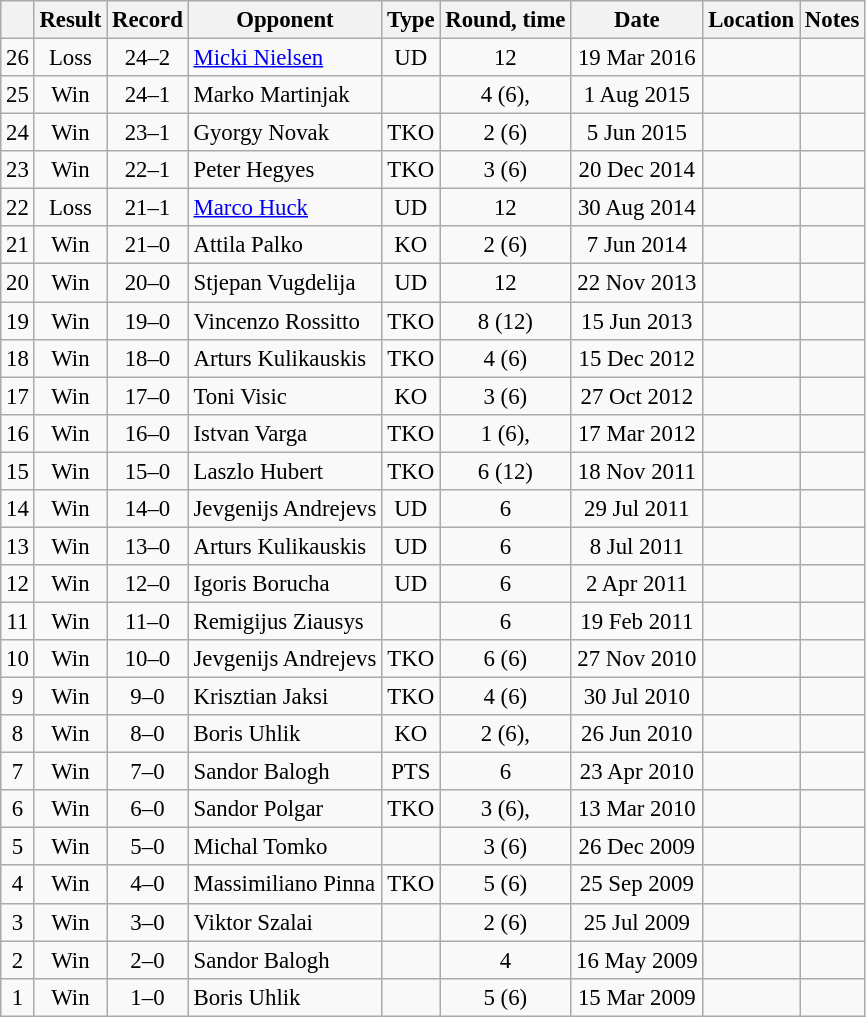<table class="wikitable" style="text-align:center; font-size:95%">
<tr>
<th></th>
<th>Result</th>
<th>Record</th>
<th>Opponent</th>
<th>Type</th>
<th>Round, time</th>
<th>Date</th>
<th>Location</th>
<th>Notes</th>
</tr>
<tr>
<td>26</td>
<td>Loss</td>
<td>24–2</td>
<td style="text-align:left;"><a href='#'>Micki Nielsen</a></td>
<td>UD</td>
<td>12</td>
<td>19 Mar 2016</td>
<td style="text-align:left;"></td>
<td style="text-align:left;"></td>
</tr>
<tr>
<td>25</td>
<td>Win</td>
<td>24–1</td>
<td style="text-align:left;">Marko Martinjak</td>
<td></td>
<td>4 (6), </td>
<td>1 Aug 2015</td>
<td style="text-align:left;"></td>
<td></td>
</tr>
<tr>
<td>24</td>
<td>Win</td>
<td>23–1</td>
<td style="text-align:left;">Gyorgy Novak</td>
<td>TKO</td>
<td>2 (6)</td>
<td>5 Jun 2015</td>
<td style="text-align:left;"></td>
<td></td>
</tr>
<tr>
<td>23</td>
<td>Win</td>
<td>22–1</td>
<td style="text-align:left;">Peter Hegyes</td>
<td>TKO</td>
<td>3 (6)</td>
<td>20 Dec 2014</td>
<td style="text-align:left;"></td>
<td></td>
</tr>
<tr>
<td>22</td>
<td>Loss</td>
<td>21–1</td>
<td style="text-align:left;"><a href='#'>Marco Huck</a></td>
<td>UD</td>
<td>12</td>
<td>30 Aug 2014</td>
<td style="text-align:left;"></td>
<td style="text-align:left;"></td>
</tr>
<tr>
<td>21</td>
<td>Win</td>
<td>21–0</td>
<td style="text-align:left;">Attila Palko</td>
<td>KO</td>
<td>2 (6)</td>
<td>7 Jun 2014</td>
<td style="text-align:left;"></td>
<td></td>
</tr>
<tr>
<td>20</td>
<td>Win</td>
<td>20–0</td>
<td style="text-align:left;">Stjepan Vugdelija</td>
<td>UD</td>
<td>12</td>
<td>22 Nov 2013</td>
<td style="text-align:left;"></td>
<td style="text-align:left;"></td>
</tr>
<tr>
<td>19</td>
<td>Win</td>
<td>19–0</td>
<td style="text-align:left;">Vincenzo Rossitto</td>
<td>TKO</td>
<td>8 (12)</td>
<td>15 Jun 2013</td>
<td style="text-align:left;"></td>
<td style="text-align:left;"></td>
</tr>
<tr>
<td>18</td>
<td>Win</td>
<td>18–0</td>
<td style="text-align:left;">Arturs Kulikauskis</td>
<td>TKO</td>
<td>4 (6)</td>
<td>15 Dec 2012</td>
<td style="text-align:left;"></td>
<td></td>
</tr>
<tr>
<td>17</td>
<td>Win</td>
<td>17–0</td>
<td style="text-align:left;">Toni Visic</td>
<td>KO</td>
<td>3 (6)</td>
<td>27 Oct 2012</td>
<td style="text-align:left;"></td>
<td></td>
</tr>
<tr>
<td>16</td>
<td>Win</td>
<td>16–0</td>
<td style="text-align:left;">Istvan Varga</td>
<td>TKO</td>
<td>1 (6), </td>
<td>17 Mar 2012</td>
<td style="text-align:left;"></td>
<td></td>
</tr>
<tr>
<td>15</td>
<td>Win</td>
<td>15–0</td>
<td style="text-align:left;">Laszlo Hubert</td>
<td>TKO</td>
<td>6 (12)</td>
<td>18 Nov 2011</td>
<td style="text-align:left;"></td>
<td style="text-align:left;"></td>
</tr>
<tr>
<td>14</td>
<td>Win</td>
<td>14–0</td>
<td style="text-align:left;">Jevgenijs Andrejevs</td>
<td>UD</td>
<td>6</td>
<td>29 Jul 2011</td>
<td style="text-align:left;"></td>
<td></td>
</tr>
<tr>
<td>13</td>
<td>Win</td>
<td>13–0</td>
<td style="text-align:left;">Arturs Kulikauskis</td>
<td>UD</td>
<td>6</td>
<td>8 Jul 2011</td>
<td style="text-align:left;"></td>
<td></td>
</tr>
<tr>
<td>12</td>
<td>Win</td>
<td>12–0</td>
<td style="text-align:left;">Igoris Borucha</td>
<td>UD</td>
<td>6</td>
<td>2 Apr 2011</td>
<td style="text-align:left;"></td>
<td></td>
</tr>
<tr>
<td>11</td>
<td>Win</td>
<td>11–0</td>
<td style="text-align:left;">Remigijus Ziausys</td>
<td></td>
<td>6</td>
<td>19 Feb 2011</td>
<td style="text-align:left;"></td>
<td></td>
</tr>
<tr>
<td>10</td>
<td>Win</td>
<td>10–0</td>
<td style="text-align:left;">Jevgenijs Andrejevs</td>
<td>TKO</td>
<td>6 (6)</td>
<td>27 Nov 2010</td>
<td style="text-align:left;"></td>
<td></td>
</tr>
<tr>
<td>9</td>
<td>Win</td>
<td>9–0</td>
<td style="text-align:left;">Krisztian Jaksi</td>
<td>TKO</td>
<td>4 (6)</td>
<td>30 Jul 2010</td>
<td style="text-align:left;"></td>
<td></td>
</tr>
<tr>
<td>8</td>
<td>Win</td>
<td>8–0</td>
<td style="text-align:left;">Boris Uhlik</td>
<td>KO</td>
<td>2 (6), </td>
<td>26 Jun 2010</td>
<td style="text-align:left;"></td>
<td></td>
</tr>
<tr>
<td>7</td>
<td>Win</td>
<td>7–0</td>
<td style="text-align:left;">Sandor Balogh</td>
<td>PTS</td>
<td>6</td>
<td>23 Apr 2010</td>
<td style="text-align:left;"></td>
<td></td>
</tr>
<tr>
<td>6</td>
<td>Win</td>
<td>6–0</td>
<td style="text-align:left;">Sandor Polgar</td>
<td>TKO</td>
<td>3 (6), </td>
<td>13 Mar 2010</td>
<td style="text-align:left;"></td>
<td></td>
</tr>
<tr>
<td>5</td>
<td>Win</td>
<td>5–0</td>
<td style="text-align:left;">Michal Tomko</td>
<td></td>
<td>3 (6)</td>
<td>26 Dec 2009</td>
<td style="text-align:left;"></td>
<td></td>
</tr>
<tr>
<td>4</td>
<td>Win</td>
<td>4–0</td>
<td style="text-align:left;">Massimiliano Pinna</td>
<td>TKO</td>
<td>5 (6)</td>
<td>25 Sep 2009</td>
<td style="text-align:left;"></td>
<td></td>
</tr>
<tr>
<td>3</td>
<td>Win</td>
<td>3–0</td>
<td style="text-align:left;">Viktor Szalai</td>
<td></td>
<td>2 (6)</td>
<td>25 Jul 2009</td>
<td style="text-align:left;"></td>
<td></td>
</tr>
<tr>
<td>2</td>
<td>Win</td>
<td>2–0</td>
<td style="text-align:left;">Sandor Balogh</td>
<td></td>
<td>4</td>
<td>16 May 2009</td>
<td style="text-align:left;"></td>
<td></td>
</tr>
<tr>
<td>1</td>
<td>Win</td>
<td>1–0</td>
<td style="text-align:left;">Boris Uhlik</td>
<td></td>
<td>5 (6)</td>
<td>15 Mar 2009</td>
<td style="text-align:left;"></td>
<td style="text-align:left;"></td>
</tr>
</table>
